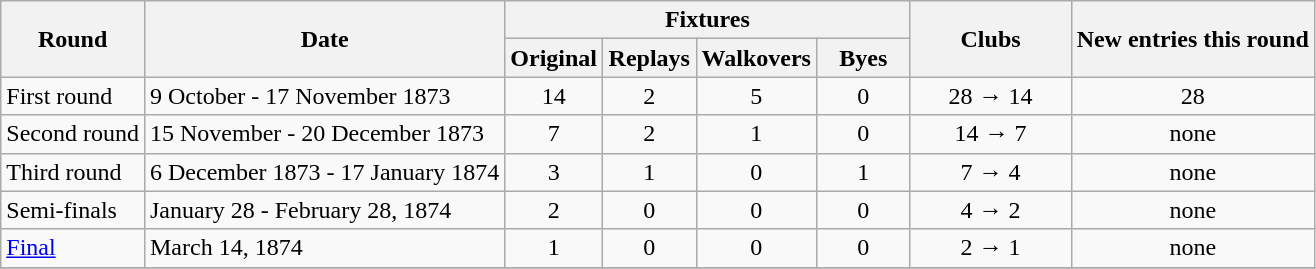<table class="wikitable" style="text-align: center">
<tr>
<th rowspan=2>Round</th>
<th rowspan=2>Date</th>
<th colspan=4>Fixtures</th>
<th rowspan=2 width=100>Clubs</th>
<th rowspan=2>New entries this round</th>
</tr>
<tr>
<th width=55>Original</th>
<th width=55>Replays</th>
<th width=55>Walkovers</th>
<th width=55>Byes</th>
</tr>
<tr>
<td align=left>First round</td>
<td align=left>9 October - 17 November 1873</td>
<td>14</td>
<td>2</td>
<td>5</td>
<td>0</td>
<td>28 → 14</td>
<td>28</td>
</tr>
<tr>
<td align=left>Second round</td>
<td align=left>15 November - 20 December 1873</td>
<td>7</td>
<td>2</td>
<td>1</td>
<td>0</td>
<td>14 → 7</td>
<td>none</td>
</tr>
<tr>
<td align=left>Third round</td>
<td align=left>6 December 1873 - 17 January 1874</td>
<td>3</td>
<td>1</td>
<td>0</td>
<td>1</td>
<td>7 → 4</td>
<td>none</td>
</tr>
<tr>
<td align=left>Semi-finals</td>
<td align=left>January 28 - February 28, 1874</td>
<td>2</td>
<td>0</td>
<td>0</td>
<td>0</td>
<td>4 → 2</td>
<td>none</td>
</tr>
<tr>
<td align=left><a href='#'>Final</a></td>
<td align=left>March 14, 1874</td>
<td>1</td>
<td>0</td>
<td>0</td>
<td>0</td>
<td>2 → 1</td>
<td>none</td>
</tr>
<tr>
</tr>
</table>
